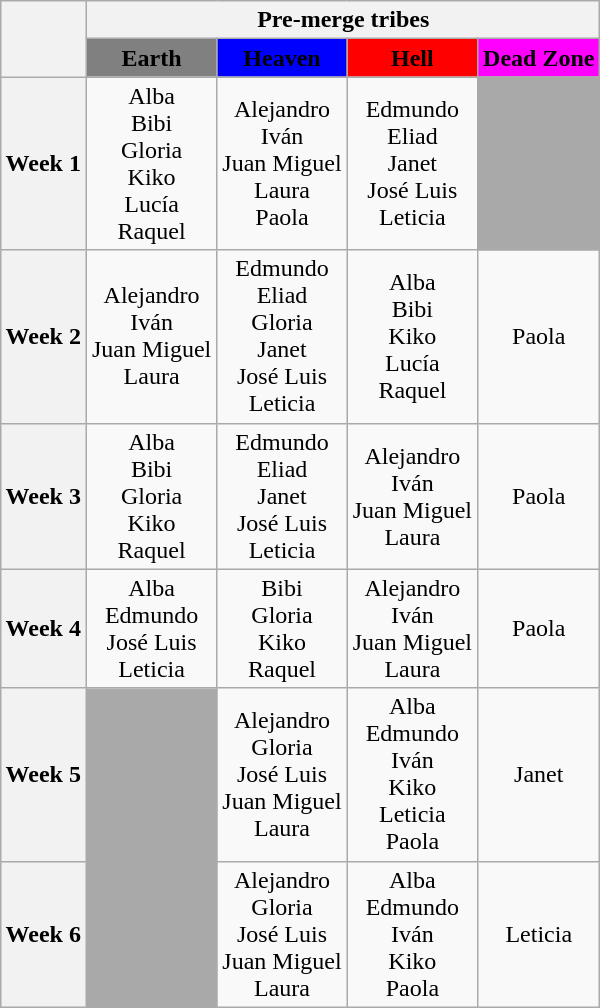<table class="wikitable" style="margin:auto; text-align:center">
<tr>
<th rowspan="2"></th>
<th colspan="4">Pre-merge tribes</th>
</tr>
<tr>
<td style="background-color: grey;"><strong><span>Earth</span></strong></td>
<td style="background-color: blue;"><strong><span>Heaven</span></strong></td>
<td style="background-color: red;"><strong><span>Hell</span></strong></td>
<td style="background-color: magenta;"><strong><span>Dead Zone</span></strong></td>
</tr>
<tr>
<th>Week 1</th>
<td>Alba<br>Bibi<br>Gloria<br>Kiko<br>Lucía<br>Raquel</td>
<td>Alejandro<br>Iván<br>Juan Miguel<br>Laura<br>Paola</td>
<td>Edmundo<br>Eliad<br>Janet<br>José Luis<br>Leticia</td>
<td style="background-color: darkgray;"></td>
</tr>
<tr>
<th>Week 2</th>
<td>Alejandro<br>Iván<br>Juan Miguel<br>Laura</td>
<td>Edmundo<br>Eliad<br>Gloria<br>Janet<br>José Luis<br>Leticia</td>
<td>Alba<br>Bibi<br>Kiko<br>Lucía<br>Raquel</td>
<td>Paola</td>
</tr>
<tr>
<th>Week 3</th>
<td>Alba<br>Bibi<br>Gloria<br>Kiko<br>Raquel</td>
<td>Edmundo<br>Eliad<br>Janet<br>José Luis<br>Leticia</td>
<td>Alejandro<br>Iván<br>Juan Miguel<br>Laura</td>
<td>Paola</td>
</tr>
<tr>
<th>Week 4</th>
<td>Alba<br>Edmundo<br>José Luis<br>Leticia</td>
<td>Bibi<br>Gloria<br>Kiko<br>Raquel</td>
<td>Alejandro<br>Iván<br>Juan Miguel<br>Laura</td>
<td>Paola</td>
</tr>
<tr>
<th>Week 5</th>
<td rowspan="2" style="background-color: darkgray;"></td>
<td>Alejandro<br>Gloria<br>José Luis<br>Juan Miguel<br>Laura</td>
<td>Alba<br>Edmundo<br>Iván<br>Kiko<br>Leticia<br>Paola</td>
<td>Janet</td>
</tr>
<tr>
<th>Week 6</th>
<td>Alejandro<br>Gloria<br>José Luis<br>Juan Miguel<br>Laura</td>
<td>Alba<br>Edmundo<br>Iván<br>Kiko<br>Paola</td>
<td>Leticia</td>
</tr>
</table>
